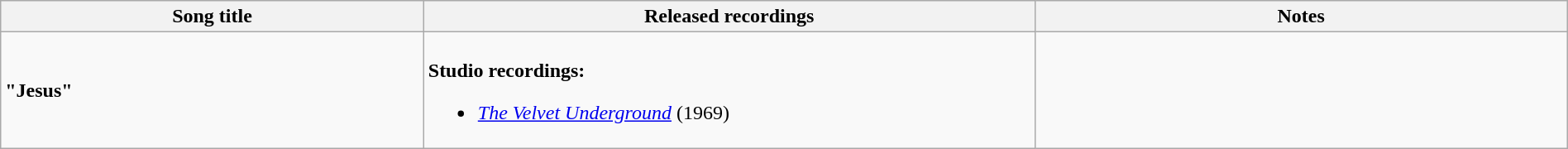<table class="wikitable" style="width:100%;">
<tr>
<th style="width:27%;">Song title</th>
<th style="width:39%;">Released recordings</th>
<th style="width:34%;">Notes</th>
</tr>
<tr>
<td><strong>"Jesus"</strong></td>
<td><br><strong>Studio recordings:</strong><ul><li><em><a href='#'>The Velvet Underground</a></em> (1969)</li></ul></td>
<td></td>
</tr>
</table>
